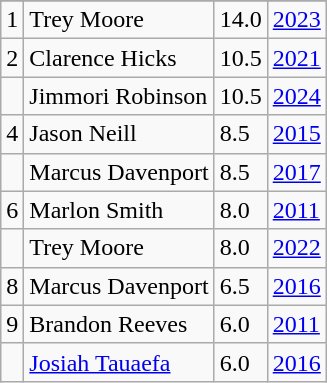<table class="wikitable">
<tr>
</tr>
<tr>
<td>1</td>
<td>Trey Moore</td>
<td>14.0</td>
<td><a href='#'>2023</a></td>
</tr>
<tr>
<td>2</td>
<td>Clarence Hicks</td>
<td>10.5</td>
<td><a href='#'>2021</a></td>
</tr>
<tr>
<td></td>
<td>Jimmori Robinson</td>
<td>10.5</td>
<td><a href='#'>2024</a></td>
</tr>
<tr>
<td>4</td>
<td>Jason Neill</td>
<td>8.5</td>
<td><a href='#'>2015</a></td>
</tr>
<tr>
<td></td>
<td>Marcus Davenport</td>
<td>8.5</td>
<td><a href='#'>2017</a></td>
</tr>
<tr>
<td>6</td>
<td>Marlon Smith</td>
<td>8.0</td>
<td><a href='#'>2011</a></td>
</tr>
<tr>
<td></td>
<td>Trey Moore</td>
<td>8.0</td>
<td><a href='#'>2022</a></td>
</tr>
<tr>
<td>8</td>
<td>Marcus Davenport</td>
<td>6.5</td>
<td><a href='#'>2016</a></td>
</tr>
<tr>
<td>9</td>
<td>Brandon Reeves</td>
<td>6.0</td>
<td><a href='#'>2011</a></td>
</tr>
<tr>
<td></td>
<td><a href='#'>Josiah Tauaefa</a></td>
<td>6.0</td>
<td><a href='#'>2016</a></td>
</tr>
</table>
